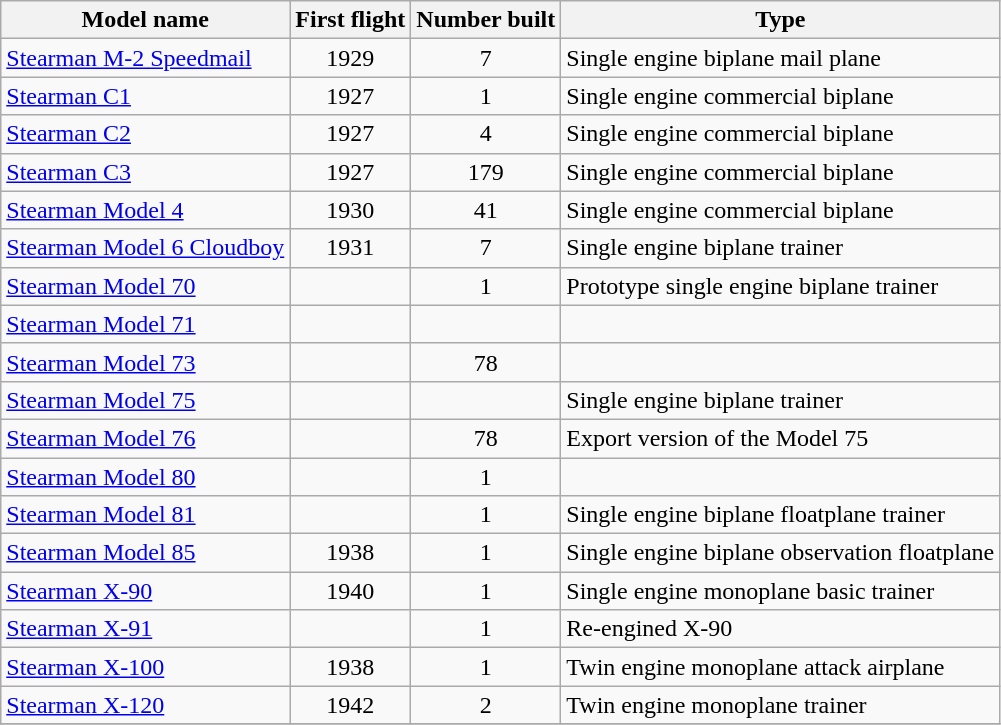<table class="wikitable sortable">
<tr>
<th>Model name</th>
<th>First flight</th>
<th>Number built</th>
<th>Type</th>
</tr>
<tr>
<td align=left><a href='#'>Stearman M-2 Speedmail</a></td>
<td align=center>1929</td>
<td align=center>7</td>
<td align=left>Single engine biplane mail plane</td>
</tr>
<tr>
<td align=left><a href='#'>Stearman C1</a></td>
<td align=center>1927</td>
<td align=center>1</td>
<td align=left>Single engine commercial biplane</td>
</tr>
<tr>
<td align=left><a href='#'>Stearman C2</a></td>
<td align=center>1927</td>
<td align=center>4</td>
<td align=left>Single engine commercial biplane</td>
</tr>
<tr>
<td align=left><a href='#'>Stearman C3</a></td>
<td align=center>1927</td>
<td align=center>179</td>
<td align=left>Single engine commercial biplane</td>
</tr>
<tr>
<td align=left><a href='#'>Stearman Model 4</a></td>
<td align=center>1930</td>
<td align=center>41</td>
<td align=left>Single engine commercial biplane</td>
</tr>
<tr>
<td align=left><a href='#'>Stearman Model 6 Cloudboy</a></td>
<td align=center>1931</td>
<td align=center>7</td>
<td align=left>Single engine biplane trainer</td>
</tr>
<tr>
<td align=left><a href='#'>Stearman Model 70</a></td>
<td align=center></td>
<td align=center>1</td>
<td align=left>Prototype single engine biplane trainer</td>
</tr>
<tr>
<td align=left><a href='#'>Stearman Model 71</a></td>
<td align=center></td>
<td align=center></td>
<td align=left></td>
</tr>
<tr>
<td align=left><a href='#'>Stearman Model 73</a></td>
<td align=center></td>
<td align=center>78</td>
<td align=left></td>
</tr>
<tr>
<td align=left><a href='#'>Stearman Model 75</a></td>
<td align=center></td>
<td align=center></td>
<td align=left>Single engine biplane trainer</td>
</tr>
<tr>
<td align=left><a href='#'>Stearman Model 76</a></td>
<td align=center></td>
<td align=center>78</td>
<td align=left>Export version of the Model 75</td>
</tr>
<tr>
<td align=left><a href='#'>Stearman Model 80</a></td>
<td align=center></td>
<td align=center>1</td>
<td align=left></td>
</tr>
<tr>
<td align=left><a href='#'>Stearman Model 81</a></td>
<td align=center></td>
<td align=center>1</td>
<td align=left>Single engine biplane floatplane trainer</td>
</tr>
<tr>
<td align=left><a href='#'>Stearman Model 85</a></td>
<td align=center>1938</td>
<td align=center>1</td>
<td align=left>Single engine biplane observation floatplane</td>
</tr>
<tr>
<td align=left><a href='#'>Stearman X-90</a></td>
<td align=center>1940</td>
<td align=center>1</td>
<td align=left>Single engine monoplane basic trainer</td>
</tr>
<tr>
<td align=left><a href='#'>Stearman X-91</a></td>
<td align=center></td>
<td align=center>1</td>
<td align=left>Re-engined X-90</td>
</tr>
<tr>
<td align=left><a href='#'>Stearman X-100</a></td>
<td align=center>1938</td>
<td align=center>1</td>
<td align=left>Twin engine monoplane attack airplane</td>
</tr>
<tr>
<td align=left><a href='#'>Stearman X-120</a></td>
<td align=center>1942</td>
<td align=center>2</td>
<td align=left>Twin engine monoplane trainer</td>
</tr>
<tr>
</tr>
</table>
